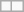<table class="wikitable" border="1">
<tr valign="top">
<td></td>
<td></td>
</tr>
</table>
